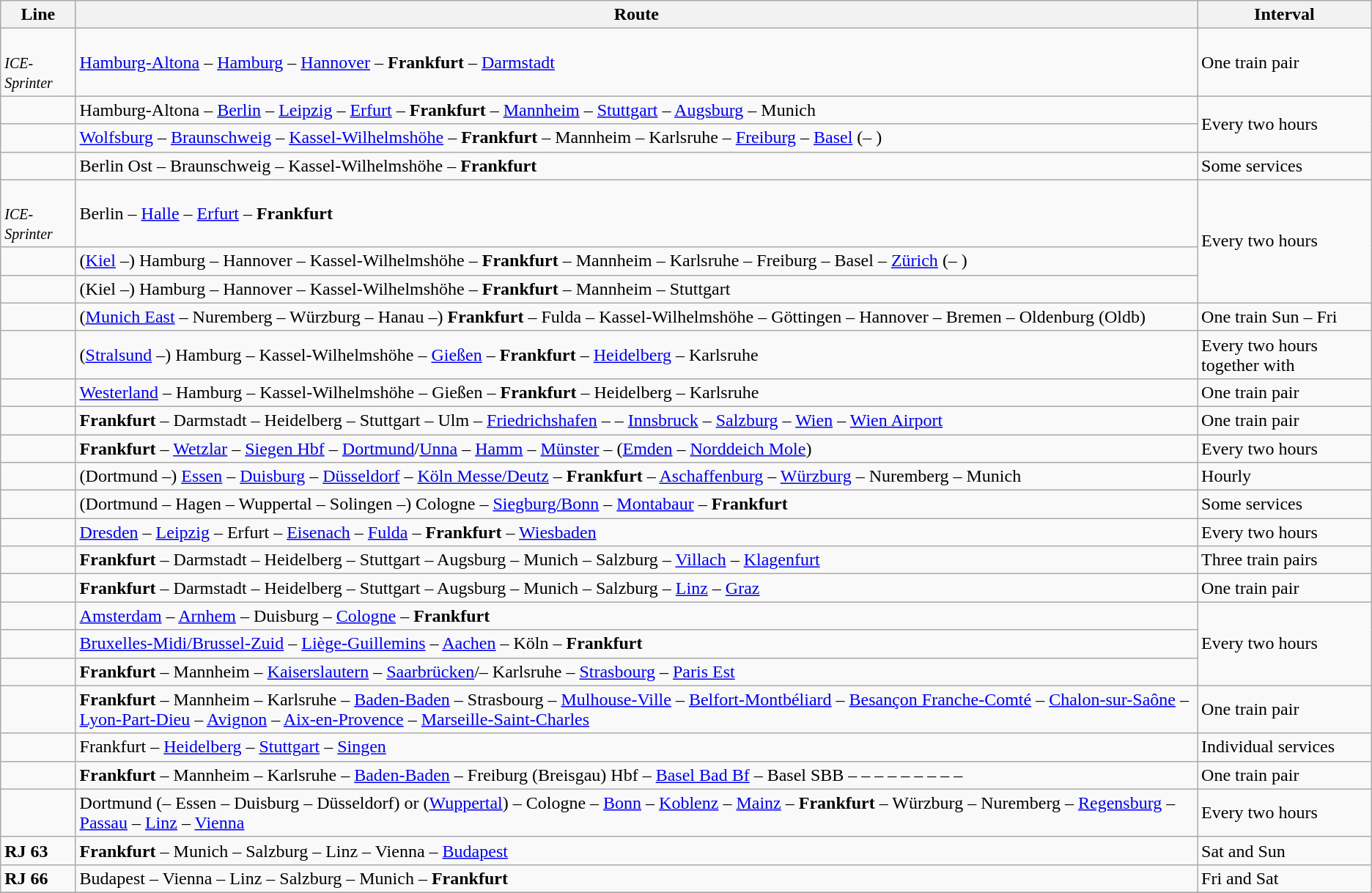<table class="wikitable zebra">
<tr class="hintergrundfarbe5">
<th>Line</th>
<th>Route</th>
<th>Interval</th>
</tr>
<tr>
<td><br><small><em>ICE-Sprinter</em></small></td>
<td><a href='#'>Hamburg-Altona</a> –  <a href='#'>Hamburg</a> – <a href='#'>Hannover</a> – <strong>Frankfurt</strong> – <a href='#'>Darmstadt</a></td>
<td>One train pair</td>
</tr>
<tr>
<td></td>
<td>Hamburg-Altona – <a href='#'>Berlin</a> – <a href='#'>Leipzig</a> – <a href='#'>Erfurt</a> – <strong>Frankfurt</strong> – <a href='#'>Mannheim</a> – <a href='#'>Stuttgart</a> – <a href='#'>Augsburg</a> – Munich</td>
<td rowspan="2">Every two hours</td>
</tr>
<tr>
<td></td>
<td> <a href='#'>Wolfsburg</a> – <a href='#'>Braunschweig</a> – <a href='#'>Kassel-Wilhelmshöhe</a> – <strong>Frankfurt</strong> – Mannheim – Karlsruhe – <a href='#'>Freiburg</a> – <a href='#'>Basel</a> (– )</td>
</tr>
<tr>
<td></td>
<td>Berlin Ost – Braunschweig – Kassel-Wilhelmshöhe – <strong>Frankfurt</strong></td>
<td>Some services</td>
</tr>
<tr>
<td><br><small><em>ICE-Sprinter</em></small></td>
<td>Berlin – <a href='#'>Halle</a> – <a href='#'>Erfurt</a> – <strong>Frankfurt</strong></td>
<td rowspan="3">Every two hours</td>
</tr>
<tr>
<td></td>
<td>(<a href='#'>Kiel</a> –) Hamburg – Hannover – Kassel-Wilhelmshöhe – <strong>Frankfurt</strong> – Mannheim – Karlsruhe – Freiburg – Basel – <a href='#'>Zürich</a> (– )</td>
</tr>
<tr>
<td></td>
<td>(Kiel –) Hamburg – Hannover – Kassel-Wilhelmshöhe – <strong>Frankfurt</strong> –  Mannheim – Stuttgart</td>
</tr>
<tr>
<td></td>
<td>(<a href='#'>Munich East</a> – Nuremberg – Würzburg – Hanau –) <strong>Frankfurt</strong> – Fulda – Kassel-Wilhelmshöhe – Göttingen – Hannover – Bremen – Oldenburg (Oldb)</td>
<td>One train Sun – Fri</td>
</tr>
<tr>
<td></td>
<td>(<a href='#'>Stralsund</a> –) Hamburg – Kassel-Wilhelmshöhe – <a href='#'>Gießen</a> – <strong>Frankfurt</strong> – <a href='#'>Heidelberg</a> – Karlsruhe</td>
<td>Every two hours together with </td>
</tr>
<tr>
<td></td>
<td><a href='#'>Westerland</a> – Hamburg – Kassel-Wilhelmshöhe – Gießen – <strong>Frankfurt</strong> – Heidelberg – Karlsruhe</td>
<td>One train pair</td>
</tr>
<tr>
<td></td>
<td><strong>Frankfurt</strong> – Darmstadt – Heidelberg – Stuttgart – Ulm – <a href='#'>Friedrichshafen</a> –  – <a href='#'>Innsbruck</a> – <a href='#'>Salzburg</a> – <a href='#'>Wien</a> – <a href='#'>Wien Airport</a></td>
<td>One train pair</td>
</tr>
<tr>
<td></td>
<td><strong>Frankfurt</strong> – <a href='#'>Wetzlar</a> – <a href='#'>Siegen Hbf</a> – <a href='#'>Dortmund</a>/<a href='#'>Unna</a> – <a href='#'>Hamm</a> – <a href='#'>Münster</a> – (<a href='#'>Emden</a> – <a href='#'>Norddeich Mole</a>)</td>
<td>Every two hours</td>
</tr>
<tr>
<td></td>
<td>(Dortmund –) <a href='#'>Essen</a> – <a href='#'>Duisburg</a> – <a href='#'>Düsseldorf</a> – <a href='#'>Köln Messe/Deutz</a> –  <strong>Frankfurt</strong> – <a href='#'>Aschaffenburg</a> – <a href='#'>Würzburg</a> – Nuremberg – Munich</td>
<td>Hourly</td>
</tr>
<tr>
<td></td>
<td>(Dortmund – Hagen – Wuppertal – Solingen –) Cologne – <a href='#'>Siegburg/Bonn</a> – <a href='#'>Montabaur</a> –   <strong>Frankfurt</strong></td>
<td>Some services</td>
</tr>
<tr>
<td></td>
<td><a href='#'>Dresden</a> – <a href='#'>Leipzig</a> – Erfurt – <a href='#'>Eisenach</a> – <a href='#'>Fulda</a> – <strong>Frankfurt</strong> –  <a href='#'>Wiesbaden</a></td>
<td>Every two hours</td>
</tr>
<tr>
<td></td>
<td><strong>Frankfurt</strong> – Darmstadt – Heidelberg – Stuttgart – Augsburg – Munich – Salzburg – <a href='#'>Villach</a> – <a href='#'>Klagenfurt</a></td>
<td>Three train pairs</td>
</tr>
<tr>
<td></td>
<td><strong>Frankfurt</strong> – Darmstadt – Heidelberg – Stuttgart – Augsburg – Munich – Salzburg – <a href='#'>Linz</a> – <a href='#'>Graz</a></td>
<td>One train pair</td>
</tr>
<tr>
<td></td>
<td><a href='#'>Amsterdam</a> – <a href='#'>Arnhem</a> – Duisburg – <a href='#'>Cologne</a> –  <strong>Frankfurt</strong></td>
<td rowspan="3">Every two hours</td>
</tr>
<tr>
<td></td>
<td><a href='#'>Bruxelles-Midi/Brussel-Zuid</a> – <a href='#'>Liège-Guillemins</a> – <a href='#'>Aachen</a> – Köln –  <strong>Frankfurt</strong></td>
</tr>
<tr>
<td></td>
<td><strong>Frankfurt</strong> – Mannheim – <a href='#'>Kaiserslautern</a> – <a href='#'>Saarbrücken</a>/– Karlsruhe – <a href='#'>Strasbourg</a> – <a href='#'>Paris Est</a></td>
</tr>
<tr>
<td></td>
<td><strong>Frankfurt</strong> – Mannheim – Karlsruhe – <a href='#'>Baden-Baden</a> – Strasbourg – <a href='#'>Mulhouse-Ville</a> – <a href='#'>Belfort-Montbéliard</a> – <a href='#'>Besançon Franche-Comté</a> – <a href='#'>Chalon-sur-Saône</a> – <a href='#'>Lyon-Part-Dieu</a> – <a href='#'>Avignon</a> – <a href='#'>Aix-en-Provence</a> – <a href='#'>Marseille-Saint-Charles</a></td>
<td>One train pair</td>
</tr>
<tr>
<td></td>
<td>Frankfurt – <a href='#'>Heidelberg</a> – <a href='#'>Stuttgart</a> – <a href='#'>Singen</a></td>
<td>Individual services</td>
</tr>
<tr>
<td></td>
<td><strong>Frankfurt</strong> – Mannheim – Karlsruhe – <a href='#'>Baden-Baden</a> – Freiburg (Breisgau) Hbf – <a href='#'>Basel Bad Bf</a> – Basel SBB –  –  –  –  –  –  –  –  – </td>
<td>One train pair</td>
</tr>
<tr>
<td></td>
<td>Dortmund (– Essen – Duisburg – Düsseldorf) or (<a href='#'>Wuppertal</a>) – Cologne – <a href='#'>Bonn</a> – <a href='#'>Koblenz</a> – <a href='#'>Mainz</a> –  <strong>Frankfurt</strong> – Würzburg – Nuremberg – <a href='#'>Regensburg</a> – <a href='#'>Passau</a> – <a href='#'>Linz</a> – <a href='#'>Vienna</a></td>
<td>Every two hours</td>
</tr>
<tr>
<td><strong>RJ 63</strong></td>
<td><strong>Frankfurt</strong> – Munich – Salzburg – Linz – Vienna – <a href='#'>Budapest</a></td>
<td>Sat and Sun</td>
</tr>
<tr>
<td><strong>RJ 66</strong></td>
<td>Budapest – Vienna – Linz – Salzburg – Munich – <strong>Frankfurt</strong></td>
<td>Fri and Sat</td>
</tr>
<tr>
</tr>
</table>
